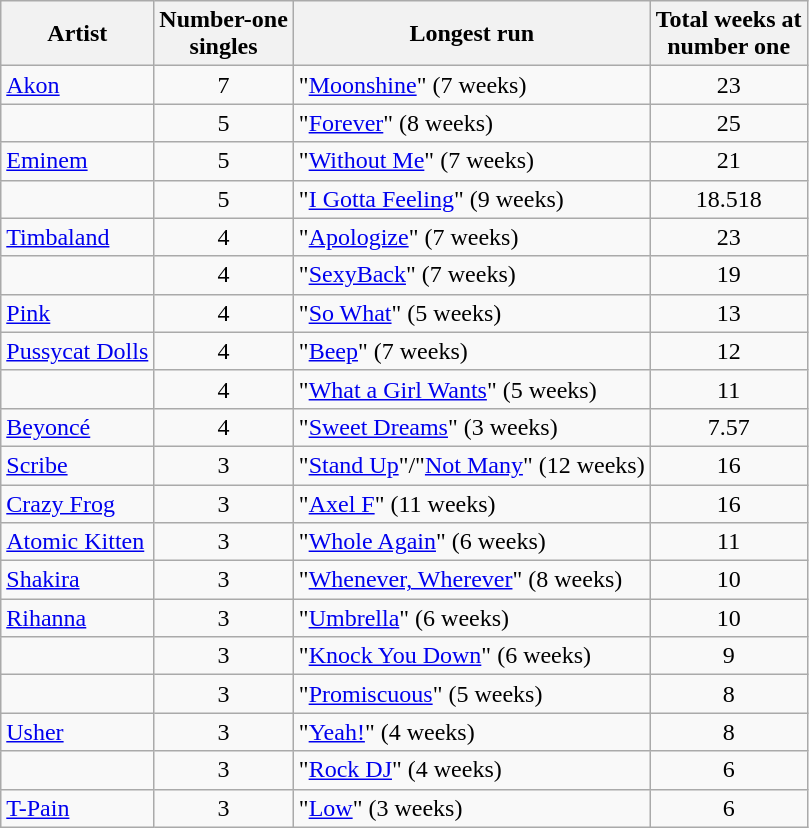<table class="wikitable sortable">
<tr>
<th>Artist</th>
<th data-sort-type="number">Number-one<br>singles</th>
<th data-sort-type="number">Longest run</th>
<th data-sort-type="number">Total weeks at<br>number one</th>
</tr>
<tr>
<td><a href='#'>Akon</a></td>
<td style="text-align:center;">7</td>
<td data-sort-value="7">"<a href='#'>Moonshine</a>" (7 weeks)</td>
<td style="text-align:center;">23</td>
</tr>
<tr>
<td></td>
<td style="text-align:center;">5</td>
<td data-sort-value="8">"<a href='#'>Forever</a>" (8 weeks)</td>
<td style="text-align:center;">25</td>
</tr>
<tr>
<td><a href='#'>Eminem</a></td>
<td style="text-align:center;">5</td>
<td data-sort-value="7">"<a href='#'>Without Me</a>" (7 weeks)</td>
<td style="text-align:center;">21</td>
</tr>
<tr>
<td></td>
<td style="text-align:center;">5</td>
<td data-sort-value="9">"<a href='#'>I Gotta Feeling</a>" (9 weeks)</td>
<td style="text-align:center;"><span>18.5</span>18</td>
</tr>
<tr>
<td><a href='#'>Timbaland</a></td>
<td style="text-align:center;">4</td>
<td data-sort-value="7">"<a href='#'>Apologize</a>" (7 weeks)</td>
<td style="text-align:center;">23</td>
</tr>
<tr>
<td></td>
<td style="text-align:center;">4</td>
<td data-sort-value="7">"<a href='#'>SexyBack</a>" (7 weeks)</td>
<td style="text-align:center;">19</td>
</tr>
<tr>
<td><a href='#'>Pink</a></td>
<td style="text-align:center;">4</td>
<td data-sort-value="5">"<a href='#'>So What</a>" (5 weeks)</td>
<td style="text-align:center;">13</td>
</tr>
<tr>
<td><a href='#'>Pussycat Dolls</a></td>
<td style="text-align:center;">4</td>
<td data-sort-value="7">"<a href='#'>Beep</a>" (7 weeks)</td>
<td style="text-align:center;">12</td>
</tr>
<tr>
<td></td>
<td style="text-align:center;">4</td>
<td data-sort-value="5">"<a href='#'>What a Girl Wants</a>" (5 weeks)</td>
<td style="text-align:center;">11</td>
</tr>
<tr>
<td><a href='#'>Beyoncé</a></td>
<td style="text-align:center;">4</td>
<td data-sort-value="3">"<a href='#'>Sweet Dreams</a>" (3 weeks)</td>
<td style="text-align:center;"><span>7.5</span>7</td>
</tr>
<tr>
<td><a href='#'>Scribe</a></td>
<td style="text-align:center;">3</td>
<td data-sort-value="9.2">"<a href='#'>Stand Up</a>"/"<a href='#'>Not Many</a>" (12 weeks)</td>
<td style="text-align:center;">16</td>
</tr>
<tr>
<td><a href='#'>Crazy Frog</a></td>
<td style="text-align:center;">3</td>
<td data-sort-value="9.1">"<a href='#'>Axel F</a>" (11 weeks)</td>
<td style="text-align:center;">16</td>
</tr>
<tr>
<td><a href='#'>Atomic Kitten</a></td>
<td style="text-align:center;">3</td>
<td data-sort-value="6">"<a href='#'>Whole Again</a>" (6 weeks)</td>
<td style="text-align:center;">11</td>
</tr>
<tr>
<td><a href='#'>Shakira</a></td>
<td style="text-align:center;">3</td>
<td data-sort-value="8">"<a href='#'>Whenever, Wherever</a>" (8 weeks)</td>
<td style="text-align:center;">10</td>
</tr>
<tr>
<td><a href='#'>Rihanna</a></td>
<td style="text-align:center;">3</td>
<td data-sort-value="6">"<a href='#'>Umbrella</a>" (6 weeks)</td>
<td style="text-align:center;">10</td>
</tr>
<tr>
<td></td>
<td style="text-align:center;">3</td>
<td data-sort-value="6">"<a href='#'>Knock You Down</a>" (6 weeks)</td>
<td style="text-align:center;">9</td>
</tr>
<tr>
<td></td>
<td style="text-align:center;">3</td>
<td data-sort-value="5">"<a href='#'>Promiscuous</a>" (5 weeks)</td>
<td style="text-align:center;">8</td>
</tr>
<tr>
<td><a href='#'>Usher</a></td>
<td style="text-align:center;">3</td>
<td data-sort-value="4">"<a href='#'>Yeah!</a>" (4 weeks)</td>
<td style="text-align:center;">8</td>
</tr>
<tr>
<td></td>
<td style="text-align:center;">3</td>
<td data-sort-value="4">"<a href='#'>Rock DJ</a>" (4 weeks)</td>
<td style="text-align:center;">6</td>
</tr>
<tr>
<td><a href='#'>T-Pain</a></td>
<td style="text-align:center;">3</td>
<td data-sort-value="3">"<a href='#'>Low</a>" (3 weeks)</td>
<td style="text-align:center;">6</td>
</tr>
</table>
